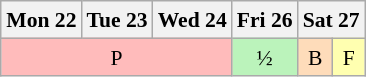<table class="wikitable" style="margin:0.5em auto; font-size:90%; line-height:1.25em; text-align:center">
<tr>
<th>Mon 22</th>
<th>Tue 23</th>
<th>Wed 24</th>
<th>Fri 26</th>
<th colspan="2">Sat 27</th>
</tr>
<tr>
<td bgcolor="#FFBBBB" colspan="3">P</td>
<td bgcolor="#BBF3BB">½</td>
<td bgcolor="#FEDCBA">B</td>
<td bgcolor="#FFFFB">F</td>
</tr>
</table>
